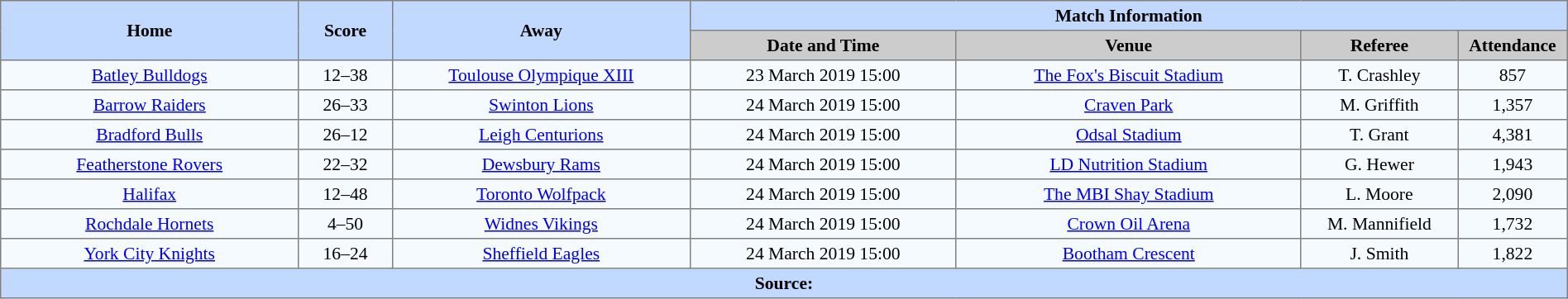<table border=1 style="border-collapse:collapse; font-size:90%; text-align:center;" cellpadding=3 cellspacing=0 width=100%>
<tr bgcolor="#c1d8ff">
<th rowspan="2" width="19%">Home</th>
<th rowspan="2" width="6%">Score</th>
<th rowspan="2" width="19%">Away</th>
<th colspan="4">Match Information</th>
</tr>
<tr bgcolor="#cccccc">
<th width="17%">Date and Time</th>
<th width="22%">Venue</th>
<th width="10%">Referee</th>
<th width="7%">Attendance</th>
</tr>
<tr bgcolor="#f5faff">
<td> <a href='#'>Batley Bulldogs</a></td>
<td>12–38</td>
<td> <a href='#'>Toulouse Olympique XIII</a></td>
<td>23 March 2019 15:00</td>
<td><a href='#'>The Fox's Biscuit Stadium</a></td>
<td>T. Crashley</td>
<td>857</td>
</tr>
<tr bgcolor="#f5faff">
<td> <a href='#'>Barrow Raiders</a></td>
<td>26–33</td>
<td> <a href='#'>Swinton Lions</a></td>
<td>24 March 2019 15:00</td>
<td><a href='#'>Craven Park</a></td>
<td>M. Griffith</td>
<td>1,357</td>
</tr>
<tr bgcolor="#f5faff">
<td> <a href='#'>Bradford Bulls</a></td>
<td>26–12</td>
<td> <a href='#'>Leigh Centurions</a></td>
<td>24 March 2019 15:00</td>
<td><a href='#'>Odsal Stadium</a></td>
<td>T. Grant</td>
<td>4,381</td>
</tr>
<tr bgcolor="#f5faff">
<td> <a href='#'>Featherstone Rovers</a></td>
<td>22–32</td>
<td> <a href='#'>Dewsbury Rams</a></td>
<td>24 March 2019 15:00</td>
<td><a href='#'>LD Nutrition Stadium</a></td>
<td>G. Hewer</td>
<td>1,943</td>
</tr>
<tr bgcolor="#f5faff">
<td> <a href='#'>Halifax</a></td>
<td>12–48</td>
<td> <a href='#'>Toronto Wolfpack</a></td>
<td>24 March 2019 15:00</td>
<td><a href='#'>The MBI Shay Stadium</a></td>
<td>L. Moore</td>
<td>2,090</td>
</tr>
<tr bgcolor="#f5faff">
<td> <a href='#'>Rochdale Hornets</a></td>
<td>4–50</td>
<td> <a href='#'>Widnes Vikings</a></td>
<td>24 March 2019 15:00</td>
<td><a href='#'>Crown Oil Arena</a></td>
<td>M. Mannifield</td>
<td>1,732</td>
</tr>
<tr bgcolor="#f5faff">
<td> <a href='#'>York City Knights</a></td>
<td>16–24</td>
<td> <a href='#'>Sheffield Eagles</a></td>
<td>24 March 2019 15:00</td>
<td><a href='#'>Bootham Crescent</a></td>
<td>J. Smith</td>
<td>1,822</td>
</tr>
<tr bgcolor="#c1d8ff">
<th colspan="7">Source:</th>
</tr>
</table>
